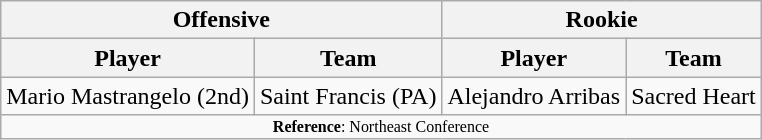<table class="wikitable">
<tr>
<th colspan="2">Offensive</th>
<th colspan="2">Rookie</th>
</tr>
<tr>
<th>Player</th>
<th>Team</th>
<th>Player</th>
<th>Team</th>
</tr>
<tr>
<td>Mario Mastrangelo (2nd)</td>
<td>Saint Francis (PA)</td>
<td>Alejandro Arribas</td>
<td>Sacred Heart</td>
</tr>
<tr>
<td colspan="12"  style="font-size:8pt; text-align:center;"><strong>Reference</strong>: Northeast Conference</td>
</tr>
</table>
